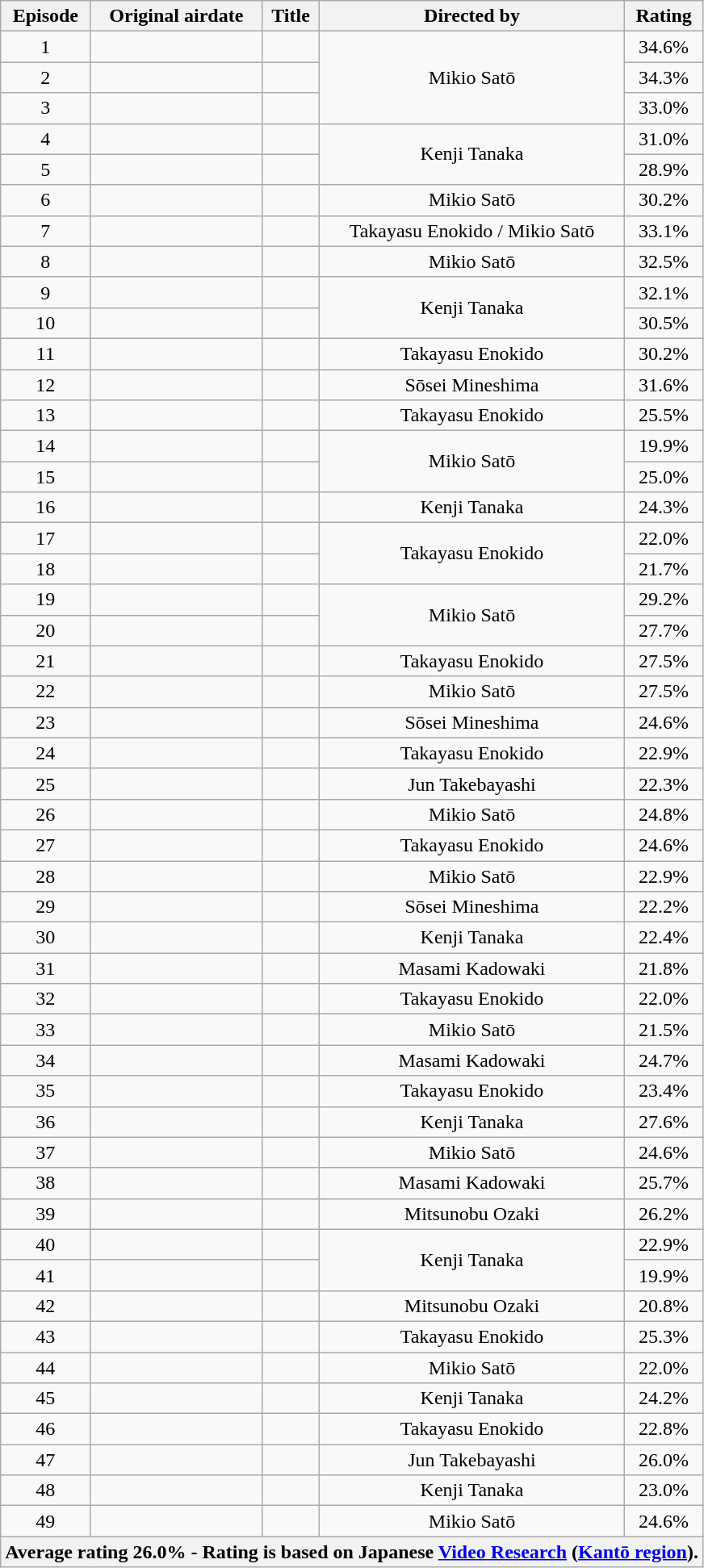<table class="wikitable" style="text-align: center;">
<tr>
<th>Episode</th>
<th>Original airdate</th>
<th>Title</th>
<th>Directed by</th>
<th>Rating</th>
</tr>
<tr>
<td>1</td>
<td></td>
<td></td>
<td rowspan=3>Mikio Satō</td>
<td><span>34.6%</span></td>
</tr>
<tr>
<td>2</td>
<td></td>
<td></td>
<td>34.3%</td>
</tr>
<tr>
<td>3</td>
<td></td>
<td></td>
<td>33.0%</td>
</tr>
<tr>
<td>4</td>
<td></td>
<td></td>
<td rowspan=2>Kenji Tanaka</td>
<td>31.0%</td>
</tr>
<tr>
<td>5</td>
<td></td>
<td></td>
<td>28.9%</td>
</tr>
<tr>
<td>6</td>
<td></td>
<td></td>
<td>Mikio Satō</td>
<td>30.2%</td>
</tr>
<tr>
<td>7</td>
<td></td>
<td></td>
<td>Takayasu Enokido / Mikio Satō</td>
<td>33.1%</td>
</tr>
<tr>
<td>8</td>
<td></td>
<td></td>
<td>Mikio Satō</td>
<td>32.5%</td>
</tr>
<tr>
<td>9</td>
<td></td>
<td></td>
<td rowspan=2>Kenji Tanaka</td>
<td>32.1%</td>
</tr>
<tr>
<td>10</td>
<td></td>
<td></td>
<td>30.5%</td>
</tr>
<tr>
<td>11</td>
<td></td>
<td></td>
<td>Takayasu Enokido</td>
<td>30.2%</td>
</tr>
<tr>
<td>12</td>
<td></td>
<td></td>
<td>Sōsei Mineshima</td>
<td>31.6%</td>
</tr>
<tr>
<td>13</td>
<td></td>
<td></td>
<td>Takayasu Enokido</td>
<td>25.5%</td>
</tr>
<tr>
<td>14</td>
<td></td>
<td></td>
<td rowspan=2>Mikio Satō</td>
<td><span>19.9%</span></td>
</tr>
<tr>
<td>15</td>
<td></td>
<td></td>
<td>25.0%</td>
</tr>
<tr>
<td>16</td>
<td></td>
<td></td>
<td>Kenji Tanaka</td>
<td>24.3%</td>
</tr>
<tr>
<td>17</td>
<td></td>
<td></td>
<td rowspan=2>Takayasu Enokido</td>
<td>22.0%</td>
</tr>
<tr>
<td>18</td>
<td></td>
<td></td>
<td>21.7%</td>
</tr>
<tr>
<td>19</td>
<td></td>
<td></td>
<td rowspan=2>Mikio Satō</td>
<td>29.2%</td>
</tr>
<tr>
<td>20</td>
<td></td>
<td></td>
<td>27.7%</td>
</tr>
<tr>
<td>21</td>
<td></td>
<td></td>
<td>Takayasu Enokido</td>
<td>27.5%</td>
</tr>
<tr>
<td>22</td>
<td></td>
<td></td>
<td>Mikio Satō</td>
<td>27.5%</td>
</tr>
<tr>
<td>23</td>
<td></td>
<td></td>
<td>Sōsei Mineshima</td>
<td>24.6%</td>
</tr>
<tr>
<td>24</td>
<td></td>
<td></td>
<td>Takayasu Enokido</td>
<td>22.9%</td>
</tr>
<tr>
<td>25</td>
<td></td>
<td></td>
<td>Jun Takebayashi</td>
<td>22.3%</td>
</tr>
<tr>
<td>26</td>
<td></td>
<td></td>
<td>Mikio Satō</td>
<td>24.8%</td>
</tr>
<tr>
<td>27</td>
<td></td>
<td></td>
<td>Takayasu Enokido</td>
<td>24.6%</td>
</tr>
<tr>
<td>28</td>
<td></td>
<td></td>
<td>Mikio Satō</td>
<td>22.9%</td>
</tr>
<tr>
<td>29</td>
<td></td>
<td></td>
<td>Sōsei Mineshima</td>
<td>22.2%</td>
</tr>
<tr>
<td>30</td>
<td></td>
<td></td>
<td>Kenji Tanaka</td>
<td>22.4%</td>
</tr>
<tr>
<td>31</td>
<td></td>
<td></td>
<td>Masami Kadowaki</td>
<td>21.8%</td>
</tr>
<tr>
<td>32</td>
<td></td>
<td></td>
<td>Takayasu Enokido</td>
<td>22.0%</td>
</tr>
<tr>
<td>33</td>
<td></td>
<td></td>
<td>Mikio Satō</td>
<td>21.5%</td>
</tr>
<tr>
<td>34</td>
<td></td>
<td></td>
<td>Masami Kadowaki</td>
<td>24.7%</td>
</tr>
<tr>
<td>35</td>
<td></td>
<td></td>
<td>Takayasu Enokido</td>
<td>23.4%</td>
</tr>
<tr>
<td>36</td>
<td></td>
<td></td>
<td>Kenji Tanaka</td>
<td>27.6%</td>
</tr>
<tr>
<td>37</td>
<td></td>
<td></td>
<td>Mikio Satō</td>
<td>24.6%</td>
</tr>
<tr>
<td>38</td>
<td></td>
<td></td>
<td>Masami Kadowaki</td>
<td>25.7%</td>
</tr>
<tr>
<td>39</td>
<td></td>
<td></td>
<td>Mitsunobu Ozaki</td>
<td>26.2%</td>
</tr>
<tr>
<td>40</td>
<td></td>
<td></td>
<td rowspan=2>Kenji Tanaka</td>
<td>22.9%</td>
</tr>
<tr>
<td>41</td>
<td></td>
<td></td>
<td><span>19.9%</span></td>
</tr>
<tr>
<td>42</td>
<td></td>
<td></td>
<td>Mitsunobu Ozaki</td>
<td>20.8%</td>
</tr>
<tr>
<td>43</td>
<td></td>
<td></td>
<td>Takayasu Enokido</td>
<td>25.3%</td>
</tr>
<tr>
<td>44</td>
<td></td>
<td></td>
<td>Mikio Satō</td>
<td>22.0%</td>
</tr>
<tr>
<td>45</td>
<td></td>
<td></td>
<td>Kenji Tanaka</td>
<td>24.2%</td>
</tr>
<tr>
<td>46</td>
<td></td>
<td></td>
<td>Takayasu Enokido</td>
<td>22.8%</td>
</tr>
<tr>
<td>47</td>
<td></td>
<td></td>
<td>Jun Takebayashi</td>
<td>26.0%</td>
</tr>
<tr>
<td>48</td>
<td></td>
<td></td>
<td>Kenji Tanaka</td>
<td>23.0%</td>
</tr>
<tr>
<td>49</td>
<td></td>
<td></td>
<td>Mikio Satō</td>
<td>24.6%</td>
</tr>
<tr>
<th colspan="5">Average rating 26.0% - Rating is based on Japanese <a href='#'>Video Research</a> (<a href='#'>Kantō region</a>).</th>
</tr>
</table>
